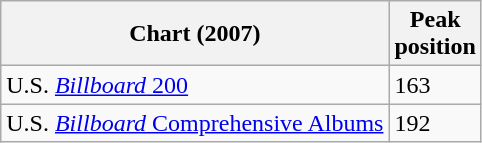<table class="wikitable">
<tr>
<th>Chart (2007)</th>
<th>Peak<br>position</th>
</tr>
<tr>
<td>U.S. <a href='#'><em>Billboard</em> 200</a></td>
<td>163</td>
</tr>
<tr>
<td>U.S. <a href='#'><em>Billboard</em> Comprehensive Albums</a></td>
<td>192</td>
</tr>
</table>
